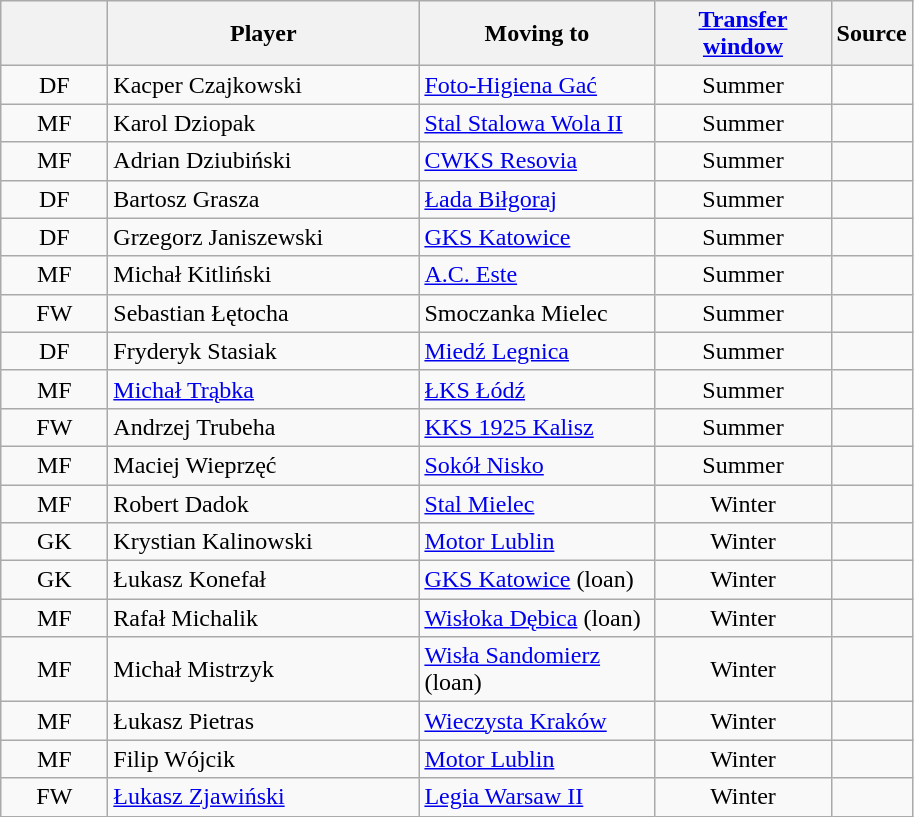<table class="wikitable" style="text-align:center;">
<tr>
<th style="width:64px;"></th>
<th style="width:200px;">Player</th>
<th style="width:150px;">Moving to</th>
<th style="width:110px;"><strong><a href='#'>Transfer window</a></strong></th>
<th>Source</th>
</tr>
<tr>
<td>DF</td>
<td align=left> Kacper Czajkowski</td>
<td style="text-align:left"><a href='#'>Foto-Higiena Gać</a></td>
<td>Summer</td>
<td></td>
</tr>
<tr>
<td>MF</td>
<td align=left> Karol Dziopak</td>
<td style="text-align:left"><a href='#'>Stal Stalowa Wola II</a></td>
<td>Summer</td>
<td></td>
</tr>
<tr>
<td>MF</td>
<td align=left> Adrian Dziubiński</td>
<td style="text-align:left"><a href='#'>CWKS Resovia</a></td>
<td>Summer</td>
<td></td>
</tr>
<tr>
<td>DF</td>
<td align=left> Bartosz Grasza</td>
<td style="text-align:left"><a href='#'>Łada Biłgoraj</a></td>
<td>Summer</td>
<td></td>
</tr>
<tr>
<td>DF</td>
<td align=left> Grzegorz Janiszewski</td>
<td style="text-align:left"><a href='#'>GKS Katowice</a></td>
<td>Summer</td>
<td></td>
</tr>
<tr>
<td>MF</td>
<td align=left> Michał Kitliński</td>
<td style="text-align:left"> <a href='#'>A.C. Este</a></td>
<td>Summer</td>
<td></td>
</tr>
<tr>
<td>FW</td>
<td align=left> Sebastian Łętocha</td>
<td style="text-align:left">Smoczanka Mielec</td>
<td>Summer</td>
<td></td>
</tr>
<tr>
<td>DF</td>
<td align=left> Fryderyk Stasiak</td>
<td style="text-align:left"><a href='#'>Miedź Legnica</a></td>
<td>Summer</td>
<td></td>
</tr>
<tr>
<td>MF</td>
<td align=left> <a href='#'>Michał Trąbka</a></td>
<td style="text-align:left"><a href='#'>ŁKS Łódź</a></td>
<td>Summer</td>
<td></td>
</tr>
<tr>
<td>FW</td>
<td align=left> Andrzej Trubeha</td>
<td style="text-align:left"><a href='#'>KKS 1925 Kalisz</a></td>
<td>Summer</td>
<td></td>
</tr>
<tr>
<td>MF</td>
<td align=left> Maciej Wieprzęć</td>
<td style="text-align:left"><a href='#'>Sokół Nisko</a></td>
<td>Summer</td>
<td></td>
</tr>
<tr>
<td>MF</td>
<td align=left> Robert Dadok</td>
<td style="text-align:left"><a href='#'>Stal Mielec</a></td>
<td>Winter</td>
<td></td>
</tr>
<tr>
<td>GK</td>
<td align=left> Krystian Kalinowski</td>
<td style="text-align:left"><a href='#'>Motor Lublin</a></td>
<td>Winter</td>
<td></td>
</tr>
<tr>
<td>GK</td>
<td align=left> Łukasz Konefał</td>
<td style="text-align:left"><a href='#'>GKS Katowice</a> (loan)</td>
<td>Winter</td>
<td></td>
</tr>
<tr>
<td>MF</td>
<td align=left> Rafał Michalik</td>
<td style="text-align:left"><a href='#'>Wisłoka Dębica</a> (loan)</td>
<td>Winter</td>
<td></td>
</tr>
<tr>
<td>MF</td>
<td align=left> Michał Mistrzyk</td>
<td style="text-align:left"><a href='#'>Wisła Sandomierz</a> (loan)</td>
<td>Winter</td>
<td></td>
</tr>
<tr>
<td>MF</td>
<td align=left> Łukasz Pietras</td>
<td style="text-align:left"><a href='#'>Wieczysta Kraków</a></td>
<td>Winter</td>
<td></td>
</tr>
<tr>
<td>MF</td>
<td align=left> Filip Wójcik</td>
<td style="text-align:left"><a href='#'>Motor Lublin</a></td>
<td>Winter</td>
<td></td>
</tr>
<tr>
<td>FW</td>
<td align=left> <a href='#'>Łukasz Zjawiński</a></td>
<td style="text-align:left"><a href='#'>Legia Warsaw II</a></td>
<td>Winter</td>
<td></td>
</tr>
</table>
